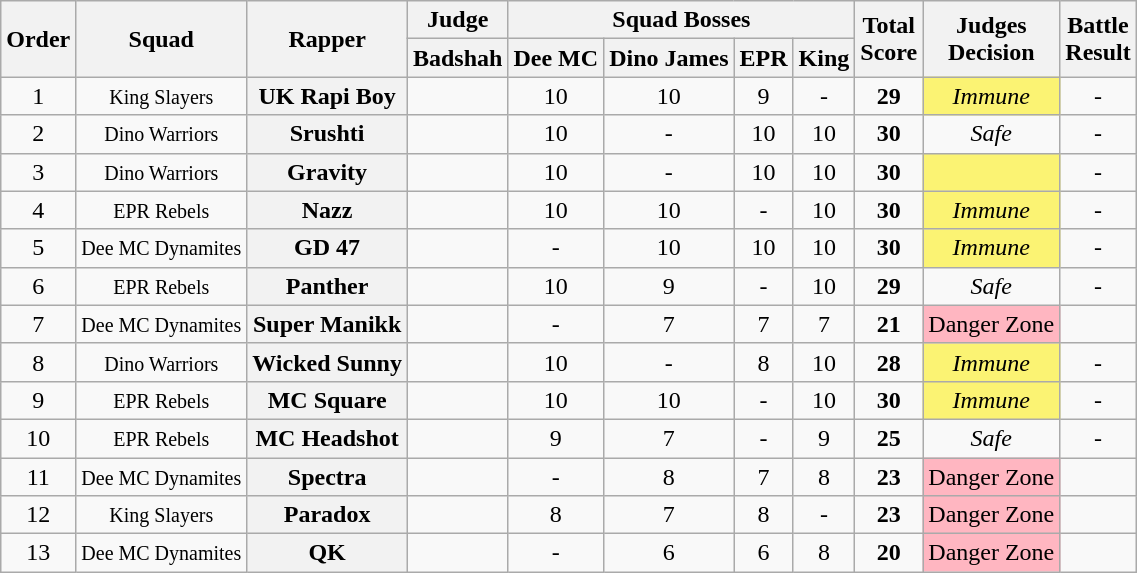<table class="wikitable sortable" style="text-align:center">
<tr>
<th rowspan="2">Order</th>
<th rowspan="2">Squad</th>
<th rowspan="2">Rapper</th>
<th>Judge</th>
<th colspan="4">Squad Bosses</th>
<th rowspan="2">Total<br>Score</th>
<th rowspan="2">Judges<br>Decision</th>
<th rowspan="2">Battle<br>Result</th>
</tr>
<tr>
<th>Badshah</th>
<th>Dee MC</th>
<th>Dino James</th>
<th>EPR</th>
<th>King</th>
</tr>
<tr>
<td>1</td>
<td><small>King Slayers</small></td>
<th>UK Rapi Boy</th>
<td></td>
<td>10</td>
<td>10</td>
<td>9</td>
<td>-</td>
<td><strong>29</strong></td>
<td bgcolor="#fbf373"><em>Immune</em></td>
<td>-</td>
</tr>
<tr>
<td>2</td>
<td><small>Dino Warriors</small></td>
<th>Srushti</th>
<td></td>
<td>10</td>
<td>-</td>
<td>10</td>
<td>10</td>
<td><strong>30</strong></td>
<td><em>Safe</em></td>
<td>-</td>
</tr>
<tr>
<td>3</td>
<td><small>Dino Warriors</small></td>
<th>Gravity</th>
<td></td>
<td>10</td>
<td>-</td>
<td>10</td>
<td>10</td>
<td><strong>30</strong></td>
<td bgcolor="#fbf373"><strong></strong></td>
<td>-</td>
</tr>
<tr>
<td>4</td>
<td><small>EPR Rebels</small></td>
<th>Nazz</th>
<td></td>
<td>10</td>
<td>10</td>
<td>-</td>
<td>10</td>
<td><strong>30</strong></td>
<td bgcolor="#fbf373"><em>Immune</em></td>
<td>-</td>
</tr>
<tr>
<td>5</td>
<td><small>Dee MC Dynamites</small></td>
<th>GD 47</th>
<td></td>
<td>-</td>
<td>10</td>
<td>10</td>
<td>10</td>
<td><strong>30</strong></td>
<td bgcolor="#fbf373"><em>Immune</em></td>
<td>-</td>
</tr>
<tr>
<td>6</td>
<td><small>EPR Rebels</small></td>
<th>Panther</th>
<td></td>
<td>10</td>
<td>9</td>
<td>-</td>
<td>10</td>
<td><strong>29</strong></td>
<td><em>Safe</em></td>
<td>-</td>
</tr>
<tr>
<td>7</td>
<td><small>Dee MC Dynamites</small></td>
<th>Super Manikk</th>
<td></td>
<td>-</td>
<td>7</td>
<td>7</td>
<td>7</td>
<td><strong>21</strong></td>
<td bgcolor="lightpink">Danger Zone</td>
<td></td>
</tr>
<tr>
<td>8</td>
<td><small>Dino Warriors</small></td>
<th>Wicked Sunny</th>
<td></td>
<td>10</td>
<td>-</td>
<td>8</td>
<td>10</td>
<td><strong>28</strong></td>
<td bgcolor="#fbf373"><em>Immune</em></td>
<td>-</td>
</tr>
<tr>
<td>9</td>
<td><small>EPR Rebels</small></td>
<th>MC Square</th>
<td></td>
<td>10</td>
<td>10</td>
<td>-</td>
<td>10</td>
<td><strong>30</strong></td>
<td bgcolor="#fbf373"><em>Immune</em></td>
<td>-</td>
</tr>
<tr>
<td>10</td>
<td><small>EPR Rebels</small></td>
<th>MC Headshot</th>
<td></td>
<td>9</td>
<td>7</td>
<td>-</td>
<td>9</td>
<td><strong>25</strong></td>
<td><em>Safe</em></td>
<td>-</td>
</tr>
<tr>
<td>11</td>
<td><small>Dee MC Dynamites</small></td>
<th>Spectra</th>
<td></td>
<td>-</td>
<td>8</td>
<td>7</td>
<td>8</td>
<td><strong>23</strong></td>
<td bgcolor="lightpink">Danger Zone</td>
<td></td>
</tr>
<tr>
<td>12</td>
<td><small>King Slayers</small></td>
<th>Paradox</th>
<td></td>
<td>8</td>
<td>7</td>
<td>8</td>
<td>-</td>
<td><strong>23</strong></td>
<td bgcolor="lightpink">Danger Zone</td>
<td></td>
</tr>
<tr>
<td>13</td>
<td><small>Dee MC Dynamites</small></td>
<th>QK</th>
<td></td>
<td>-</td>
<td>6</td>
<td>6</td>
<td>8</td>
<td><strong>20</strong></td>
<td bgcolor="lightpink">Danger Zone</td>
<td></td>
</tr>
</table>
